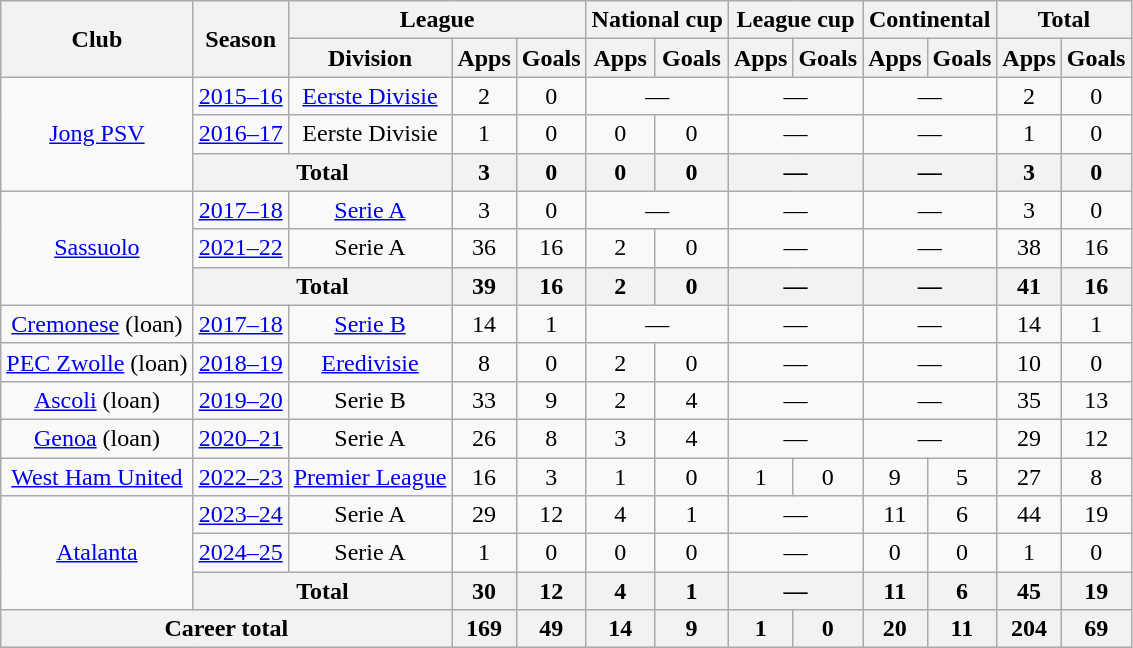<table class="wikitable" style="text-align:center">
<tr>
<th rowspan="2">Club</th>
<th rowspan="2">Season</th>
<th colspan="3">League</th>
<th colspan="2">National cup</th>
<th colspan="2">League cup</th>
<th colspan="2">Continental</th>
<th colspan="2">Total</th>
</tr>
<tr>
<th>Division</th>
<th>Apps</th>
<th>Goals</th>
<th>Apps</th>
<th>Goals</th>
<th>Apps</th>
<th>Goals</th>
<th>Apps</th>
<th>Goals</th>
<th>Apps</th>
<th>Goals</th>
</tr>
<tr>
<td rowspan="3"><a href='#'>Jong PSV</a></td>
<td><a href='#'>2015–16</a></td>
<td><a href='#'>Eerste Divisie</a></td>
<td>2</td>
<td>0</td>
<td colspan="2">—</td>
<td colspan="2">—</td>
<td colspan="2">—</td>
<td>2</td>
<td>0</td>
</tr>
<tr>
<td><a href='#'>2016–17</a></td>
<td>Eerste Divisie</td>
<td>1</td>
<td>0</td>
<td>0</td>
<td>0</td>
<td colspan="2">—</td>
<td colspan="2">—</td>
<td>1</td>
<td>0</td>
</tr>
<tr>
<th colspan="2">Total</th>
<th>3</th>
<th>0</th>
<th>0</th>
<th>0</th>
<th colspan="2">—</th>
<th colspan="2">—</th>
<th>3</th>
<th>0</th>
</tr>
<tr>
<td rowspan="3"><a href='#'>Sassuolo</a></td>
<td><a href='#'>2017–18</a></td>
<td><a href='#'>Serie A</a></td>
<td>3</td>
<td>0</td>
<td colspan="2">—</td>
<td colspan="2">—</td>
<td colspan="2">—</td>
<td>3</td>
<td>0</td>
</tr>
<tr>
<td><a href='#'>2021–22</a></td>
<td>Serie A</td>
<td>36</td>
<td>16</td>
<td>2</td>
<td>0</td>
<td colspan="2">—</td>
<td colspan="2">—</td>
<td>38</td>
<td>16</td>
</tr>
<tr>
<th colspan="2">Total</th>
<th>39</th>
<th>16</th>
<th>2</th>
<th>0</th>
<th colspan="2">—</th>
<th colspan="2">—</th>
<th>41</th>
<th>16</th>
</tr>
<tr>
<td><a href='#'>Cremonese</a> (loan)</td>
<td><a href='#'>2017–18</a></td>
<td><a href='#'>Serie B</a></td>
<td>14</td>
<td>1</td>
<td colspan="2">—</td>
<td colspan="2">—</td>
<td colspan="2">—</td>
<td>14</td>
<td>1</td>
</tr>
<tr>
<td><a href='#'>PEC Zwolle</a> (loan)</td>
<td><a href='#'>2018–19</a></td>
<td><a href='#'>Eredivisie</a></td>
<td>8</td>
<td>0</td>
<td>2</td>
<td>0</td>
<td colspan="2">—</td>
<td colspan="2">—</td>
<td>10</td>
<td>0</td>
</tr>
<tr>
<td><a href='#'>Ascoli</a> (loan)</td>
<td><a href='#'>2019–20</a></td>
<td>Serie B</td>
<td>33</td>
<td>9</td>
<td>2</td>
<td>4</td>
<td colspan="2">—</td>
<td colspan="2">—</td>
<td>35</td>
<td>13</td>
</tr>
<tr>
<td><a href='#'>Genoa</a> (loan)</td>
<td><a href='#'>2020–21</a></td>
<td>Serie A</td>
<td>26</td>
<td>8</td>
<td>3</td>
<td>4</td>
<td colspan="2">—</td>
<td colspan="2">—</td>
<td>29</td>
<td>12</td>
</tr>
<tr>
<td><a href='#'>West Ham United</a></td>
<td><a href='#'>2022–23</a></td>
<td><a href='#'>Premier League</a></td>
<td>16</td>
<td>3</td>
<td>1</td>
<td>0</td>
<td>1</td>
<td>0</td>
<td>9</td>
<td>5</td>
<td>27</td>
<td>8</td>
</tr>
<tr>
<td rowspan="3"><a href='#'>Atalanta</a></td>
<td><a href='#'>2023–24</a></td>
<td>Serie A</td>
<td>29</td>
<td>12</td>
<td>4</td>
<td>1</td>
<td colspan="2">—</td>
<td>11</td>
<td>6</td>
<td>44</td>
<td>19</td>
</tr>
<tr>
<td><a href='#'>2024–25</a></td>
<td>Serie A</td>
<td>1</td>
<td>0</td>
<td>0</td>
<td>0</td>
<td colspan="2">—</td>
<td>0</td>
<td>0</td>
<td>1</td>
<td>0</td>
</tr>
<tr>
<th colspan="2">Total</th>
<th>30</th>
<th>12</th>
<th>4</th>
<th>1</th>
<th colspan="2">—</th>
<th>11</th>
<th>6</th>
<th>45</th>
<th>19</th>
</tr>
<tr>
<th colspan="3">Career total</th>
<th>169</th>
<th>49</th>
<th>14</th>
<th>9</th>
<th>1</th>
<th>0</th>
<th>20</th>
<th>11</th>
<th>204</th>
<th>69</th>
</tr>
</table>
